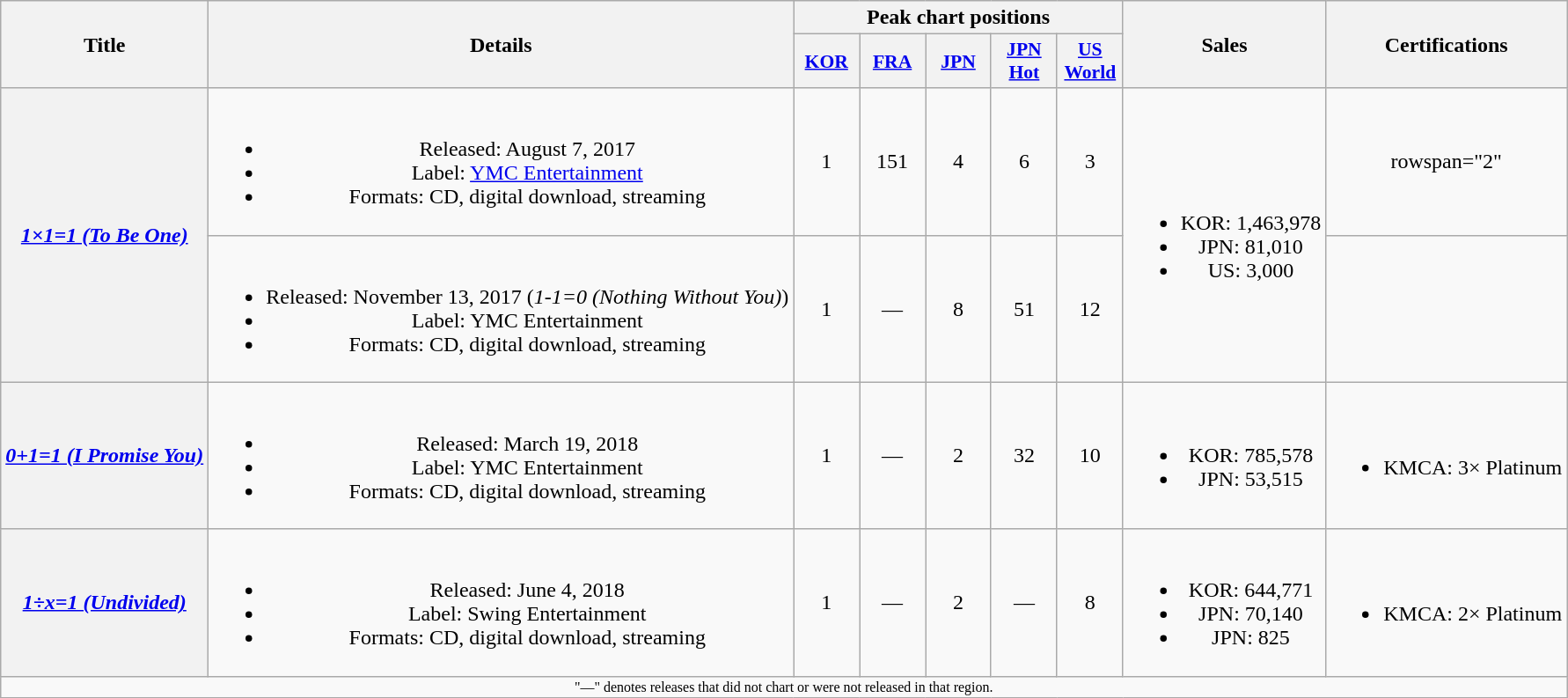<table class="wikitable plainrowheaders" style="text-align:center;">
<tr>
<th scope="col" rowspan="2">Title</th>
<th scope="col" rowspan="2">Details</th>
<th scope="col" colspan="5">Peak chart positions</th>
<th scope="col" rowspan="2">Sales</th>
<th scope="col" rowspan="2">Certifications</th>
</tr>
<tr>
<th scope="col" style="width:3em;font-size:90%;"><a href='#'>KOR</a><br></th>
<th scope="col" style="width:3em;font-size:90%;"><a href='#'>FRA</a><br></th>
<th scope="col" style="width:3em;font-size:90%;"><a href='#'>JPN</a><br></th>
<th scope="col" style="width:3em;font-size:90%;"><a href='#'>JPN<br>Hot</a><br></th>
<th scope="col" style="width:3em;font-size:90%;"><a href='#'>US<br>World</a><br></th>
</tr>
<tr>
<th rowspan="2" scope="row"><em><a href='#'>1×1=1 (To Be One)</a></em></th>
<td><br><ul><li>Released: August 7, 2017</li><li>Label: <a href='#'>YMC Entertainment</a></li><li>Formats: CD, digital download, streaming</li></ul></td>
<td>1</td>
<td>151</td>
<td>4</td>
<td>6</td>
<td>3</td>
<td rowspan="2"><br><ul><li>KOR: 1,463,978</li><li>JPN: 81,010</li><li>US: 3,000</li></ul></td>
<td>rowspan="2" </td>
</tr>
<tr>
<td><br><ul><li>Released: November 13, 2017 (<em>1-1=0 (Nothing Without You)</em>)</li><li>Label: YMC Entertainment</li><li>Formats: CD, digital download, streaming</li></ul></td>
<td>1</td>
<td>—</td>
<td>8</td>
<td>51</td>
<td>12</td>
</tr>
<tr>
<th scope="row"><em><a href='#'>0+1=1 (I Promise You)</a></em></th>
<td><br><ul><li>Released: March 19, 2018</li><li>Label: YMC Entertainment</li><li>Formats: CD, digital download, streaming</li></ul></td>
<td>1</td>
<td>—</td>
<td>2</td>
<td>32</td>
<td>10</td>
<td><br><ul><li>KOR: 785,578</li><li>JPN: 53,515</li></ul></td>
<td><br><ul><li>KMCA: 3× Platinum</li></ul></td>
</tr>
<tr>
<th scope="row"><em><a href='#'>1÷x=1 (Undivided)</a></em></th>
<td><br><ul><li>Released: June 4, 2018</li><li>Label: Swing Entertainment</li><li>Formats: CD, digital download, streaming</li></ul></td>
<td>1</td>
<td>—</td>
<td>2</td>
<td>—</td>
<td>8</td>
<td><br><ul><li>KOR: 644,771</li><li>JPN: 70,140 </li><li>JPN: 825 </li></ul></td>
<td><br><ul><li>KMCA: 2× Platinum</li></ul></td>
</tr>
<tr>
<td colspan="9" style="font-size:8pt">"—" denotes releases that did not chart or were not released in that region.</td>
</tr>
</table>
